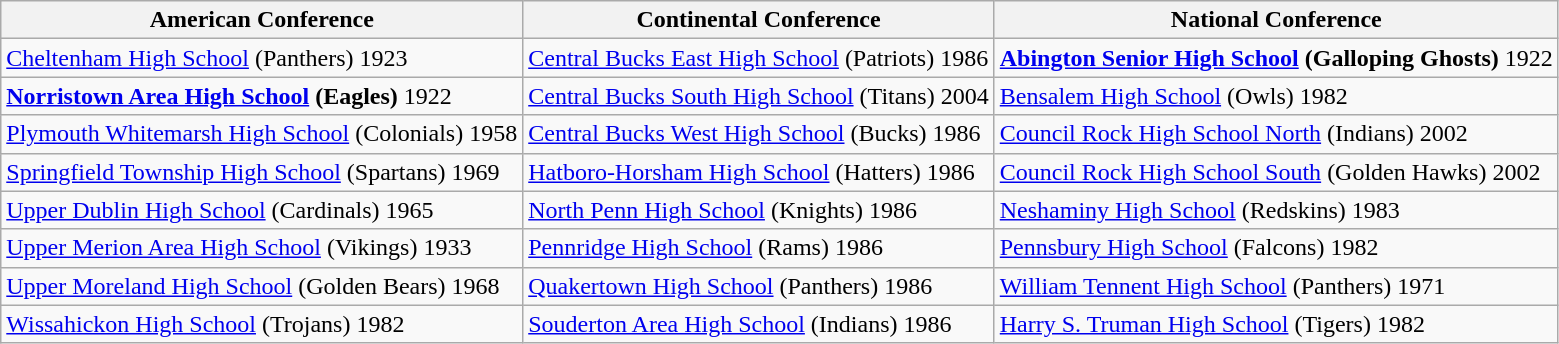<table class="wikitable">
<tr>
<th>American Conference</th>
<th>Continental Conference</th>
<th>National Conference</th>
</tr>
<tr>
<td><a href='#'>Cheltenham High School</a> (Panthers) 1923</td>
<td><a href='#'>Central Bucks East High School</a> (Patriots) 1986</td>
<td><strong><a href='#'>Abington Senior High School</a> (Galloping Ghosts)</strong> 1922</td>
</tr>
<tr>
<td><strong><a href='#'>Norristown Area High School</a> (Eagles)</strong> 1922</td>
<td><a href='#'>Central Bucks South High School</a> (Titans) 2004</td>
<td><a href='#'>Bensalem High School</a> (Owls) 1982</td>
</tr>
<tr>
<td><a href='#'>Plymouth Whitemarsh High School</a> (Colonials) 1958</td>
<td><a href='#'>Central Bucks West High School</a> (Bucks) 1986</td>
<td><a href='#'>Council Rock High School North</a> (Indians) 2002</td>
</tr>
<tr>
<td><a href='#'>Springfield Township High School</a> (Spartans) 1969</td>
<td><a href='#'>Hatboro-Horsham High School</a> (Hatters) 1986</td>
<td><a href='#'>Council Rock High School South</a> (Golden Hawks) 2002</td>
</tr>
<tr>
<td><a href='#'>Upper Dublin High School</a> (Cardinals) 1965</td>
<td><a href='#'>North Penn High School</a> (Knights) 1986</td>
<td><a href='#'>Neshaminy High School</a> (Redskins) 1983</td>
</tr>
<tr>
<td><a href='#'>Upper Merion Area High School</a> (Vikings) 1933</td>
<td><a href='#'>Pennridge High School</a> (Rams) 1986</td>
<td><a href='#'>Pennsbury High School</a> (Falcons) 1982</td>
</tr>
<tr>
<td><a href='#'>Upper Moreland High School</a> (Golden Bears) 1968</td>
<td><a href='#'>Quakertown High School</a> (Panthers) 1986</td>
<td><a href='#'>William Tennent High School</a> (Panthers) 1971</td>
</tr>
<tr>
<td><a href='#'>Wissahickon High School</a> (Trojans) 1982</td>
<td><a href='#'>Souderton Area High School</a> (Indians) 1986</td>
<td><a href='#'>Harry S. Truman High School</a> (Tigers) 1982</td>
</tr>
</table>
